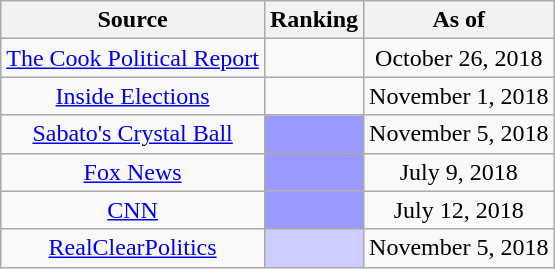<table class="wikitable" style="text-align:center">
<tr>
<th>Source</th>
<th>Ranking</th>
<th>As of</th>
</tr>
<tr>
<td><a href='#'>The Cook Political Report</a></td>
<td></td>
<td>October 26, 2018</td>
</tr>
<tr>
<td><a href='#'>Inside Elections</a></td>
<td></td>
<td>November 1, 2018</td>
</tr>
<tr>
<td><a href='#'>Sabato's Crystal Ball</a></td>
<td style="background:#99f"></td>
<td>November 5, 2018</td>
</tr>
<tr>
<td><a href='#'>Fox News</a></td>
<td style="background:#99f"></td>
<td>July 9, 2018</td>
</tr>
<tr>
<td><a href='#'>CNN</a></td>
<td style="background:#99f"></td>
<td>July 12, 2018</td>
</tr>
<tr>
<td><a href='#'>RealClearPolitics</a></td>
<td style="background:#ccf"></td>
<td>November 5, 2018</td>
</tr>
</table>
